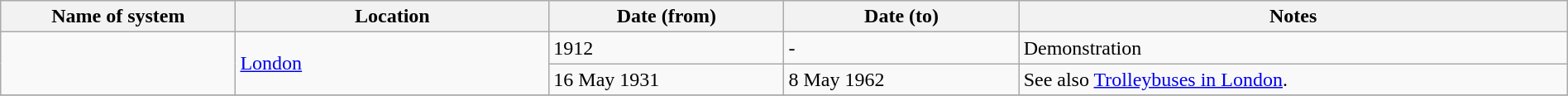<table class="wikitable" width=100%>
<tr>
<th width=15%>Name of system</th>
<th width=20%>Location</th>
<th width=15%>Date (from)</th>
<th width=15%>Date (to)</th>
<th width=35%>Notes</th>
</tr>
<tr>
<td rowspan="2"> </td>
<td rowspan="2"><a href='#'>London</a></td>
<td>1912</td>
<td>-</td>
<td>Demonstration</td>
</tr>
<tr>
<td>16 May 1931</td>
<td>8 May 1962</td>
<td>See also <a href='#'>Trolleybuses in London</a>.</td>
</tr>
<tr>
</tr>
</table>
